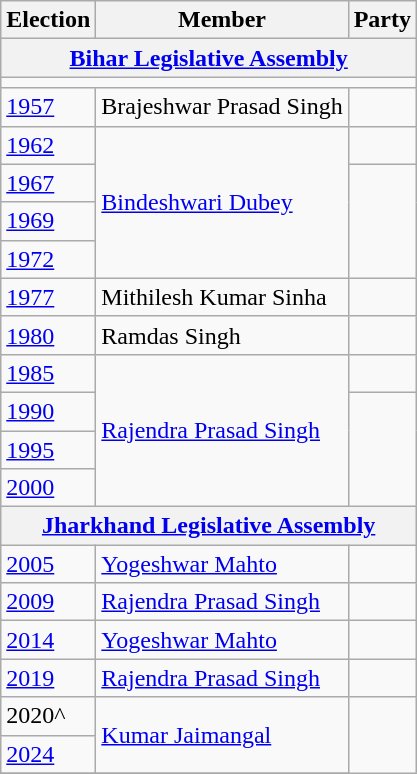<table class="wikitable sortable">
<tr>
<th>Election</th>
<th>Member</th>
<th colspan=2>Party</th>
</tr>
<tr>
<th colspan=4><a href='#'>Bihar Legislative Assembly</a></th>
</tr>
<tr>
<td colspan="4"></td>
</tr>
<tr>
<td><a href='#'>1957</a></td>
<td>Brajeshwar Prasad Singh</td>
<td></td>
</tr>
<tr>
<td><a href='#'>1962</a></td>
<td rowspan=4><a href='#'>Bindeshwari Dubey</a></td>
<td></td>
</tr>
<tr>
<td><a href='#'>1967</a></td>
</tr>
<tr>
<td><a href='#'>1969</a></td>
</tr>
<tr>
<td><a href='#'>1972</a></td>
</tr>
<tr>
<td><a href='#'>1977</a></td>
<td>Mithilesh Kumar Sinha</td>
<td></td>
</tr>
<tr>
<td><a href='#'>1980</a></td>
<td>Ramdas Singh</td>
<td></td>
</tr>
<tr>
<td><a href='#'>1985</a></td>
<td rowspan=4><a href='#'>Rajendra Prasad Singh</a></td>
<td></td>
</tr>
<tr>
<td><a href='#'>1990</a></td>
</tr>
<tr>
<td><a href='#'>1995</a></td>
</tr>
<tr>
<td><a href='#'>2000</a></td>
</tr>
<tr>
<th colspan=4><a href='#'>Jharkhand Legislative Assembly</a></th>
</tr>
<tr>
<td><a href='#'>2005</a></td>
<td><a href='#'>Yogeshwar Mahto</a></td>
<td></td>
</tr>
<tr>
<td><a href='#'>2009</a></td>
<td><a href='#'>Rajendra Prasad Singh</a></td>
<td></td>
</tr>
<tr>
<td><a href='#'>2014</a></td>
<td><a href='#'>Yogeshwar Mahto</a></td>
<td></td>
</tr>
<tr>
<td><a href='#'>2019</a></td>
<td><a href='#'>Rajendra Prasad Singh</a></td>
<td></td>
</tr>
<tr>
<td>2020^</td>
<td rowspan =2><a href='#'>Kumar Jaimangal</a></td>
</tr>
<tr>
<td><a href='#'>2024</a></td>
</tr>
<tr>
</tr>
</table>
